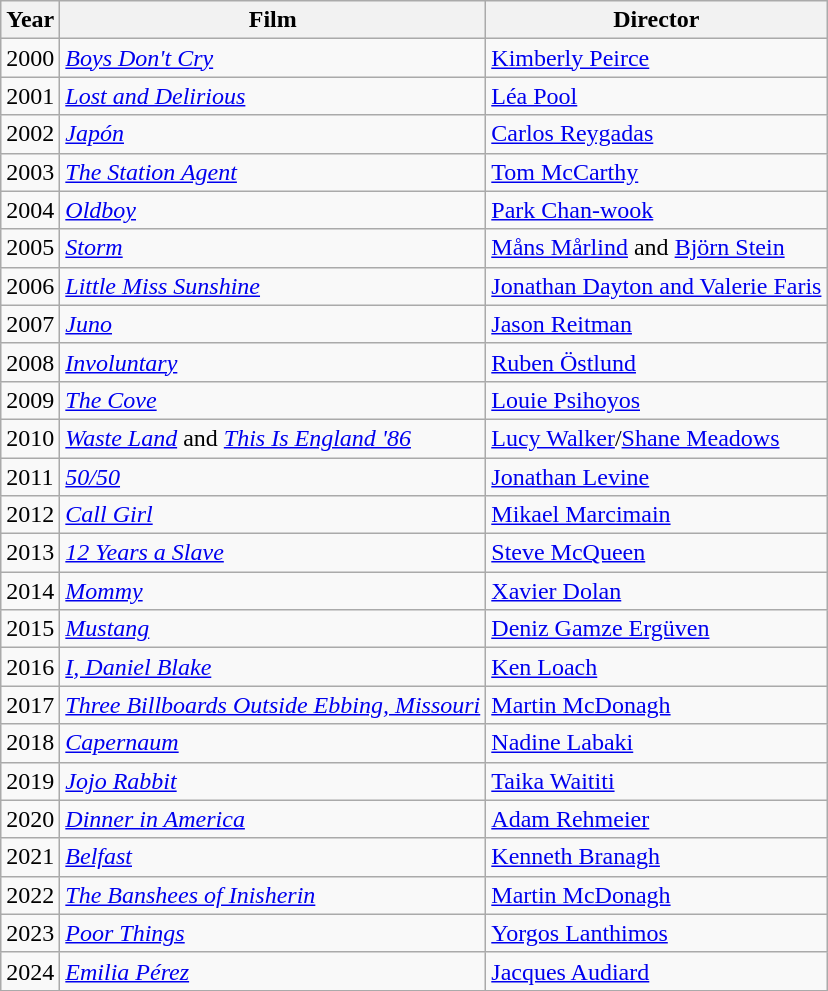<table class="wikitable">
<tr>
<th>Year</th>
<th>Film</th>
<th>Director</th>
</tr>
<tr>
<td>2000</td>
<td><em><a href='#'>Boys Don't Cry</a></em></td>
<td><a href='#'>Kimberly Peirce</a></td>
</tr>
<tr>
<td>2001</td>
<td><em><a href='#'>Lost and Delirious</a></em></td>
<td><a href='#'>Léa Pool</a></td>
</tr>
<tr>
<td>2002</td>
<td><em><a href='#'>Japón</a></em></td>
<td><a href='#'>Carlos Reygadas</a></td>
</tr>
<tr>
<td>2003</td>
<td><em><a href='#'>The Station Agent</a></em></td>
<td><a href='#'>Tom McCarthy</a></td>
</tr>
<tr>
<td>2004</td>
<td><em><a href='#'>Oldboy</a></em></td>
<td><a href='#'>Park Chan-wook</a></td>
</tr>
<tr>
<td>2005</td>
<td><em><a href='#'>Storm</a></em></td>
<td><a href='#'>Måns Mårlind</a> and <a href='#'>Björn Stein</a></td>
</tr>
<tr>
<td>2006</td>
<td><em><a href='#'>Little Miss Sunshine</a></em></td>
<td><a href='#'>Jonathan Dayton and Valerie Faris</a></td>
</tr>
<tr>
<td>2007</td>
<td><em><a href='#'>Juno</a></em></td>
<td><a href='#'>Jason Reitman</a></td>
</tr>
<tr>
<td>2008</td>
<td><em><a href='#'>Involuntary</a></em></td>
<td><a href='#'>Ruben Östlund</a></td>
</tr>
<tr>
<td>2009</td>
<td><em><a href='#'>The Cove</a></em></td>
<td><a href='#'>Louie Psihoyos</a></td>
</tr>
<tr>
<td>2010</td>
<td><em><a href='#'>Waste Land</a></em> and <em><a href='#'>This Is England '86</a></em></td>
<td><a href='#'>Lucy Walker</a>/<a href='#'>Shane Meadows</a></td>
</tr>
<tr>
<td>2011</td>
<td><em><a href='#'>50/50</a></em></td>
<td><a href='#'>Jonathan Levine</a></td>
</tr>
<tr>
<td>2012</td>
<td><em><a href='#'>Call Girl</a></em></td>
<td><a href='#'>Mikael Marcimain</a></td>
</tr>
<tr>
<td>2013</td>
<td><em><a href='#'>12 Years a Slave</a></em></td>
<td><a href='#'>Steve McQueen</a></td>
</tr>
<tr>
<td>2014</td>
<td><em><a href='#'>Mommy</a></em></td>
<td><a href='#'>Xavier Dolan</a></td>
</tr>
<tr>
<td>2015</td>
<td><em><a href='#'>Mustang</a></em></td>
<td><a href='#'>Deniz Gamze Ergüven</a></td>
</tr>
<tr>
<td>2016</td>
<td><em><a href='#'>I, Daniel Blake</a></em></td>
<td><a href='#'>Ken Loach</a></td>
</tr>
<tr>
<td>2017</td>
<td><em><a href='#'>Three Billboards Outside Ebbing, Missouri</a></em></td>
<td><a href='#'>Martin McDonagh</a></td>
</tr>
<tr>
<td>2018</td>
<td><em><a href='#'>Capernaum</a></em></td>
<td><a href='#'>Nadine Labaki</a></td>
</tr>
<tr>
<td>2019</td>
<td><em><a href='#'>Jojo Rabbit</a></em></td>
<td><a href='#'>Taika Waititi</a></td>
</tr>
<tr>
<td>2020</td>
<td><em><a href='#'>Dinner in America</a></em></td>
<td><a href='#'>Adam Rehmeier</a></td>
</tr>
<tr>
<td>2021</td>
<td><em><a href='#'>Belfast</a></em></td>
<td><a href='#'>Kenneth Branagh</a></td>
</tr>
<tr>
<td>2022</td>
<td><em><a href='#'>The Banshees of Inisherin</a></em></td>
<td><a href='#'>Martin McDonagh</a></td>
</tr>
<tr>
<td>2023</td>
<td><em><a href='#'>Poor Things</a></em></td>
<td><a href='#'>Yorgos Lanthimos</a></td>
</tr>
<tr>
<td>2024</td>
<td><em><a href='#'>Emilia Pérez</a></em></td>
<td><a href='#'>Jacques Audiard</a></td>
</tr>
</table>
